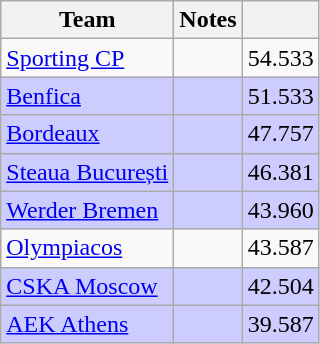<table class="wikitable" style="float:left; margin-right:1em">
<tr>
<th>Team</th>
<th>Notes</th>
<th></th>
</tr>
<tr>
<td> <a href='#'>Sporting CP</a></td>
<td></td>
<td align=right>54.533</td>
</tr>
<tr bgcolor="#ccccff">
<td> <a href='#'>Benfica</a></td>
<td></td>
<td align=right>51.533</td>
</tr>
<tr bgcolor="#ccccff">
<td> <a href='#'>Bordeaux</a></td>
<td></td>
<td align=right>47.757</td>
</tr>
<tr bgcolor="#ccccff">
<td> <a href='#'>Steaua București</a></td>
<td></td>
<td align=right>46.381</td>
</tr>
<tr bgcolor="#ccccff">
<td> <a href='#'>Werder Bremen</a></td>
<td></td>
<td align=right>43.960</td>
</tr>
<tr>
<td> <a href='#'>Olympiacos</a></td>
<td></td>
<td align=right>43.587</td>
</tr>
<tr bgcolor="#ccccff">
<td> <a href='#'>CSKA Moscow</a></td>
<td></td>
<td align=right>42.504</td>
</tr>
<tr bgcolor="#ccccff">
<td> <a href='#'>AEK Athens</a></td>
<td></td>
<td align=right>39.587</td>
</tr>
</table>
